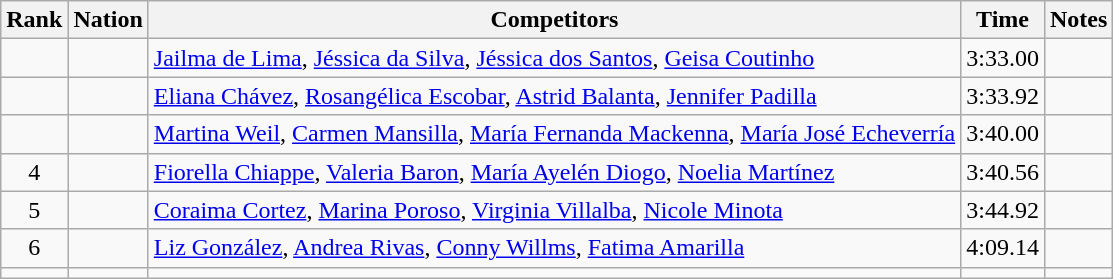<table class="wikitable sortable" style="text-align:center">
<tr>
<th>Rank</th>
<th>Nation</th>
<th>Competitors</th>
<th>Time</th>
<th>Notes</th>
</tr>
<tr>
<td></td>
<td align=left></td>
<td align=left><a href='#'>Jailma de Lima</a>, <a href='#'>Jéssica da Silva</a>, <a href='#'>Jéssica dos Santos</a>, <a href='#'>Geisa Coutinho</a></td>
<td>3:33.00</td>
<td></td>
</tr>
<tr>
<td></td>
<td align=left></td>
<td align=left><a href='#'>Eliana Chávez</a>, <a href='#'>Rosangélica Escobar</a>, <a href='#'>Astrid Balanta</a>, <a href='#'>Jennifer Padilla</a></td>
<td>3:33.92</td>
<td></td>
</tr>
<tr>
<td></td>
<td align=left></td>
<td align=left><a href='#'>Martina Weil</a>, <a href='#'>Carmen Mansilla</a>, <a href='#'>María Fernanda Mackenna</a>, <a href='#'>María José Echeverría</a></td>
<td>3:40.00</td>
<td></td>
</tr>
<tr>
<td>4</td>
<td align=left></td>
<td align=left><a href='#'>Fiorella Chiappe</a>, <a href='#'>Valeria Baron</a>, <a href='#'>María Ayelén Diogo</a>, <a href='#'>Noelia Martínez</a></td>
<td>3:40.56</td>
<td></td>
</tr>
<tr>
<td>5</td>
<td align=left></td>
<td align=left><a href='#'>Coraima Cortez</a>, <a href='#'>Marina Poroso</a>, <a href='#'>Virginia Villalba</a>, <a href='#'>Nicole Minota</a></td>
<td>3:44.92</td>
<td></td>
</tr>
<tr>
<td>6</td>
<td align=left></td>
<td align=left><a href='#'>Liz González</a>, <a href='#'>Andrea Rivas</a>, <a href='#'>Conny Willms</a>, <a href='#'>Fatima Amarilla</a></td>
<td>4:09.14</td>
<td></td>
</tr>
<tr>
<td></td>
<td align=left></td>
<td align=left></td>
<td></td>
<td></td>
</tr>
</table>
